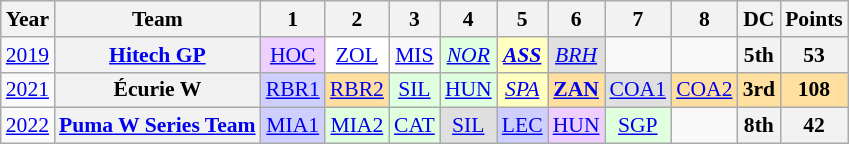<table class="wikitable" style="text-align:center; font-size:90%">
<tr>
<th>Year</th>
<th>Team</th>
<th>1</th>
<th>2</th>
<th>3</th>
<th>4</th>
<th>5</th>
<th>6</th>
<th>7</th>
<th>8</th>
<th>DC</th>
<th>Points</th>
</tr>
<tr>
<td><a href='#'>2019</a></td>
<th><a href='#'>Hitech GP</a></th>
<td style="background:#EFCFFF;"><a href='#'>HOC</a><br></td>
<td style="background:#FFFFFF;"><a href='#'>ZOL</a><br></td>
<td><a href='#'>MIS</a></td>
<td style="background:#DFFFDF;"><em><a href='#'>NOR</a></em><br></td>
<td style="background:#FFFFBF;"><strong><em><a href='#'>ASS</a></em></strong><br></td>
<td style="background:#DFDFDF;"><em><a href='#'>BRH</a></em><br></td>
<td></td>
<td></td>
<th>5th</th>
<th>53</th>
</tr>
<tr>
<td><a href='#'>2021</a></td>
<th>Écurie W</th>
<td style="background:#CFCFFF;"><a href='#'>RBR1</a><br></td>
<td style="background:#FFDF9F;"><a href='#'>RBR2</a><br></td>
<td style="background:#DFFFDF;"><a href='#'>SIL</a><br></td>
<td style="background:#DFFFDF;"><a href='#'>HUN</a><br></td>
<td style="background:#FFFFBF;"><em><a href='#'>SPA</a></em><br></td>
<td style="background:#FFDF9F;"><strong><a href='#'>ZAN</a></strong><br></td>
<td style="background:#DFDFDF;"><a href='#'>COA1</a><br></td>
<td style="background:#FFDF9F;"><a href='#'>COA2</a><br></td>
<th style="background:#FFDF9F;">3rd</th>
<th style="background:#FFDF9F;">108</th>
</tr>
<tr>
<td><a href='#'>2022</a></td>
<th><a href='#'>Puma W Series Team</a></th>
<td style="background:#cfcfff;"><a href='#'>MIA1</a><br></td>
<td style="background:#DFFFDF;"><a href='#'>MIA2</a><br></td>
<td style="background:#DFFFDF;"><a href='#'>CAT</a><br></td>
<td style="background:#DFDFDF;"><a href='#'>SIL</a><br></td>
<td style="background:#cfcfff;"><a href='#'>LEC</a><br></td>
<td style="background:#EFCFFF;"><a href='#'>HUN</a><br></td>
<td style="background:#DFFFDF;"><a href='#'>SGP</a><br></td>
<td></td>
<th>8th</th>
<th>42</th>
</tr>
</table>
